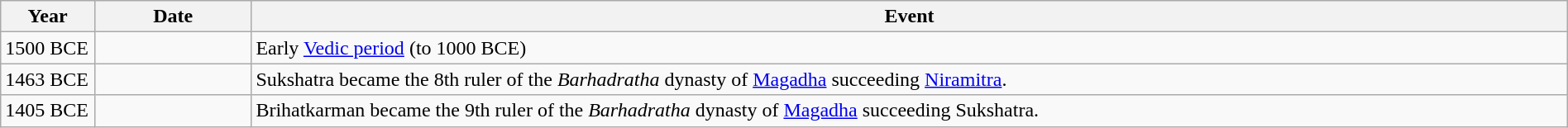<table class="wikitable" style="width:100%">
<tr>
<th style="width:6%">Year</th>
<th style="width:10%">Date</th>
<th>Event</th>
</tr>
<tr>
<td>1500 BCE</td>
<td></td>
<td>Early <a href='#'>Vedic period</a> (to 1000 BCE)</td>
</tr>
<tr>
<td>1463 BCE</td>
<td></td>
<td>Sukshatra became the 8th ruler of the <em>Barhadratha</em> dynasty of <a href='#'>Magadha</a> succeeding <a href='#'>Niramitra</a>.</td>
</tr>
<tr>
<td>1405 BCE</td>
<td></td>
<td>Brihatkarman became the 9th ruler of the <em>Barhadratha</em> dynasty of <a href='#'>Magadha</a> succeeding Sukshatra.</td>
</tr>
</table>
